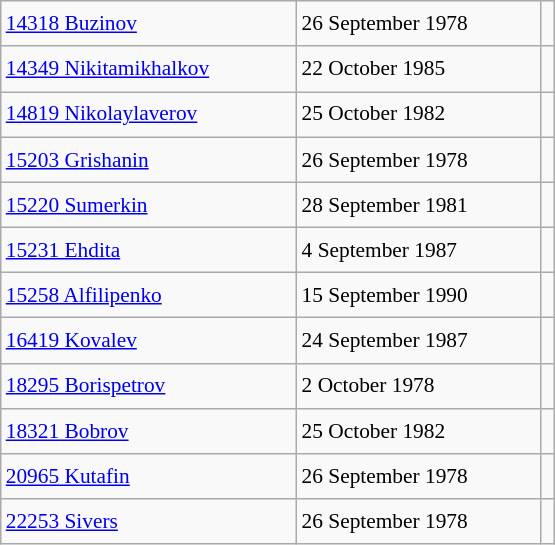<table class="wikitable" style="font-size: 89%; float: left; width: 26em; margin-right: 1em; line-height: 1.65em; !important; height: 324px;">
<tr>
<td><a href='#'>14318 Buzinov</a></td>
<td>26 September 1978</td>
<td></td>
</tr>
<tr>
<td><a href='#'>14349 Nikitamikhalkov</a></td>
<td>22 October 1985</td>
<td></td>
</tr>
<tr>
<td><a href='#'>14819 Nikolaylaverov</a></td>
<td>25 October 1982</td>
<td></td>
</tr>
<tr>
<td><a href='#'>15203 Grishanin</a></td>
<td>26 September 1978</td>
<td></td>
</tr>
<tr>
<td><a href='#'>15220 Sumerkin</a></td>
<td>28 September 1981</td>
<td></td>
</tr>
<tr>
<td><a href='#'>15231 Ehdita</a></td>
<td>4 September 1987</td>
<td></td>
</tr>
<tr>
<td><a href='#'>15258 Alfilipenko</a></td>
<td>15 September 1990</td>
<td></td>
</tr>
<tr>
<td><a href='#'>16419 Kovalev</a></td>
<td>24 September 1987</td>
<td></td>
</tr>
<tr>
<td><a href='#'>18295 Borispetrov</a></td>
<td>2 October 1978</td>
<td></td>
</tr>
<tr>
<td><a href='#'>18321 Bobrov</a></td>
<td>25 October 1982</td>
<td></td>
</tr>
<tr>
<td><a href='#'>20965 Kutafin</a></td>
<td>26 September 1978</td>
<td></td>
</tr>
<tr>
<td><a href='#'>22253 Sivers</a></td>
<td>26 September 1978</td>
<td></td>
</tr>
</table>
